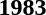<table>
<tr>
<td><strong>1983</strong><br></td>
</tr>
</table>
